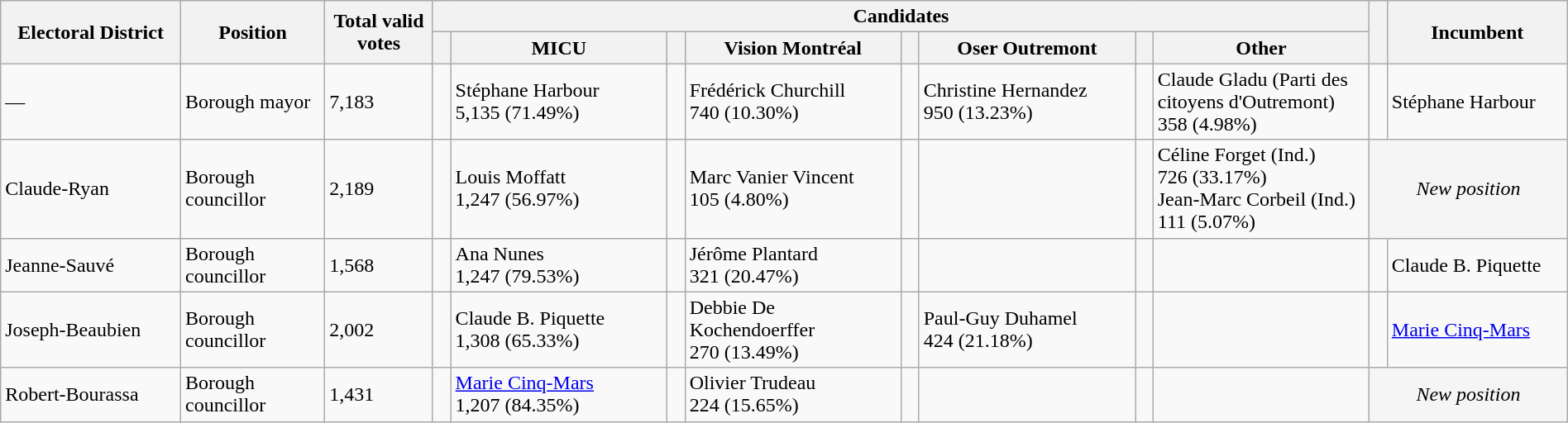<table class="wikitable" width="100%">
<tr>
<th width=10% rowspan=2>Electoral District</th>
<th width=8% rowspan=2>Position</th>
<th width=6% rowspan=2>Total valid votes</th>
<th colspan=8>Candidates</th>
<th width=1% rowspan=2> </th>
<th width=10% rowspan=2>Incumbent</th>
</tr>
<tr>
<th width=1% > </th>
<th width=12% >MICU</th>
<th width=1% > </th>
<th width=12% >Vision Montréal</th>
<th width=1% > </th>
<th width=12% >Oser Outremont</th>
<th width=1% > </th>
<th width=12% >Other</th>
</tr>
<tr>
<td>—</td>
<td>Borough mayor</td>
<td>7,183</td>
<td> </td>
<td>Stéphane Harbour<br>5,135 (71.49%)</td>
<td></td>
<td>Frédérick Churchill<br>740 (10.30%)</td>
<td></td>
<td>Christine Hernandez<br>950 (13.23%)</td>
<td></td>
<td>Claude Gladu (Parti des citoyens d'Outremont)<br>358 (4.98%)</td>
<td> </td>
<td>Stéphane Harbour</td>
</tr>
<tr>
<td>Claude-Ryan</td>
<td>Borough councillor</td>
<td>2,189</td>
<td> </td>
<td>Louis Moffatt<br>1,247 (56.97%)</td>
<td></td>
<td>Marc Vanier Vincent<br>105 (4.80%)</td>
<td></td>
<td></td>
<td></td>
<td>Céline Forget (Ind.)<br>726 (33.17%)<br>Jean-Marc Corbeil (Ind.)<br>111 (5.07%)</td>
<td colspan="2" style="background:whitesmoke; text-align:center;"><em>New position</em></td>
</tr>
<tr>
<td>Jeanne-Sauvé</td>
<td>Borough councillor</td>
<td>1,568</td>
<td> </td>
<td>Ana Nunes<br>1,247 (79.53%)</td>
<td></td>
<td>Jérôme Plantard<br>321 (20.47%)</td>
<td></td>
<td></td>
<td></td>
<td></td>
<td> </td>
<td>Claude B. Piquette</td>
</tr>
<tr>
<td>Joseph-Beaubien</td>
<td>Borough councillor</td>
<td>2,002</td>
<td> </td>
<td>Claude B. Piquette<br>1,308 (65.33%)</td>
<td></td>
<td>Debbie De Kochendoerffer<br>270 (13.49%)</td>
<td></td>
<td>Paul-Guy Duhamel<br>424 (21.18%)</td>
<td></td>
<td></td>
<td> </td>
<td><a href='#'>Marie Cinq-Mars</a></td>
</tr>
<tr>
<td>Robert-Bourassa</td>
<td>Borough councillor</td>
<td>1,431</td>
<td> </td>
<td><a href='#'>Marie Cinq-Mars</a><br>1,207 (84.35%)</td>
<td></td>
<td>Olivier Trudeau<br>224 (15.65%)</td>
<td></td>
<td></td>
<td></td>
<td></td>
<td colspan="2" style="background:whitesmoke; text-align:center;"><em>New position</em></td>
</tr>
</table>
